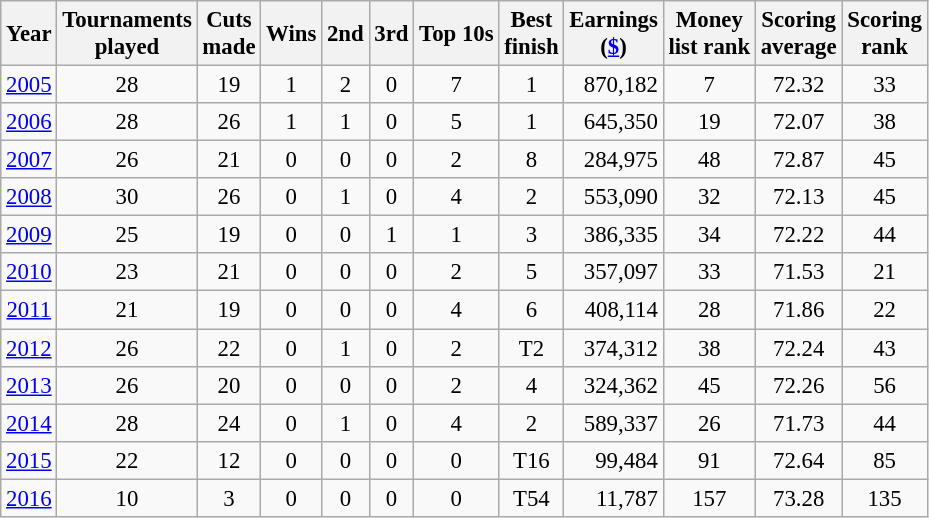<table class="wikitable" style="text-align:center; font-size: 95%;">
<tr>
<th>Year</th>
<th>Tournaments <br>played</th>
<th>Cuts <br>made</th>
<th>Wins</th>
<th>2nd</th>
<th>3rd</th>
<th>Top 10s</th>
<th>Best <br>finish</th>
<th>Earnings<br>(<a href='#'>$</a>)</th>
<th>Money <br>list rank</th>
<th>Scoring <br>average</th>
<th>Scoring <br>rank</th>
</tr>
<tr>
<td><a href='#'>2005</a></td>
<td>28</td>
<td>19</td>
<td>1</td>
<td>2</td>
<td>0</td>
<td>7</td>
<td>1</td>
<td align="right">870,182</td>
<td>7</td>
<td>72.32</td>
<td>33</td>
</tr>
<tr>
<td><a href='#'>2006</a></td>
<td>28</td>
<td>26</td>
<td>1</td>
<td>1</td>
<td>0</td>
<td>5</td>
<td>1</td>
<td align="right">645,350</td>
<td>19</td>
<td>72.07</td>
<td>38</td>
</tr>
<tr>
<td><a href='#'>2007</a></td>
<td>26</td>
<td>21</td>
<td>0</td>
<td>0</td>
<td>0</td>
<td>2</td>
<td>8</td>
<td align="right">284,975</td>
<td>48</td>
<td>72.87</td>
<td>45</td>
</tr>
<tr>
<td><a href='#'>2008</a></td>
<td>30</td>
<td>26</td>
<td>0</td>
<td>1</td>
<td>0</td>
<td>4</td>
<td>2</td>
<td align="right">553,090</td>
<td>32</td>
<td>72.13</td>
<td>45</td>
</tr>
<tr>
<td><a href='#'>2009</a></td>
<td>25</td>
<td>19</td>
<td>0</td>
<td>0</td>
<td>1</td>
<td>1</td>
<td>3</td>
<td align="right">386,335</td>
<td>34</td>
<td>72.22</td>
<td>44</td>
</tr>
<tr>
<td><a href='#'>2010</a></td>
<td>23</td>
<td>21</td>
<td>0</td>
<td>0</td>
<td>0</td>
<td>2</td>
<td>5</td>
<td align="right">357,097</td>
<td>33</td>
<td>71.53</td>
<td>21</td>
</tr>
<tr>
<td><a href='#'>2011</a></td>
<td>21</td>
<td>19</td>
<td>0</td>
<td>0</td>
<td>0</td>
<td>4</td>
<td>6</td>
<td align="right">408,114</td>
<td>28</td>
<td>71.86</td>
<td>22</td>
</tr>
<tr>
<td><a href='#'>2012</a></td>
<td>26</td>
<td>22</td>
<td>0</td>
<td>1</td>
<td>0</td>
<td>2</td>
<td>T2</td>
<td align="right">374,312</td>
<td>38</td>
<td>72.24</td>
<td>43</td>
</tr>
<tr>
<td><a href='#'>2013</a></td>
<td>26</td>
<td>20</td>
<td>0</td>
<td>0</td>
<td>0</td>
<td>2</td>
<td>4</td>
<td align="right">324,362</td>
<td>45</td>
<td>72.26</td>
<td>56</td>
</tr>
<tr>
<td><a href='#'>2014</a></td>
<td>28</td>
<td>24</td>
<td>0</td>
<td>1</td>
<td>0</td>
<td>4</td>
<td>2</td>
<td align="right">589,337</td>
<td>26</td>
<td>71.73</td>
<td>44</td>
</tr>
<tr>
<td><a href='#'>2015</a></td>
<td>22</td>
<td>12</td>
<td>0</td>
<td>0</td>
<td>0</td>
<td>0</td>
<td>T16</td>
<td align="right">99,484</td>
<td>91</td>
<td>72.64</td>
<td>85</td>
</tr>
<tr>
<td><a href='#'>2016</a></td>
<td>10</td>
<td>3</td>
<td>0</td>
<td>0</td>
<td>0</td>
<td>0</td>
<td>T54</td>
<td align=right>11,787</td>
<td>157</td>
<td>73.28</td>
<td>135</td>
</tr>
</table>
